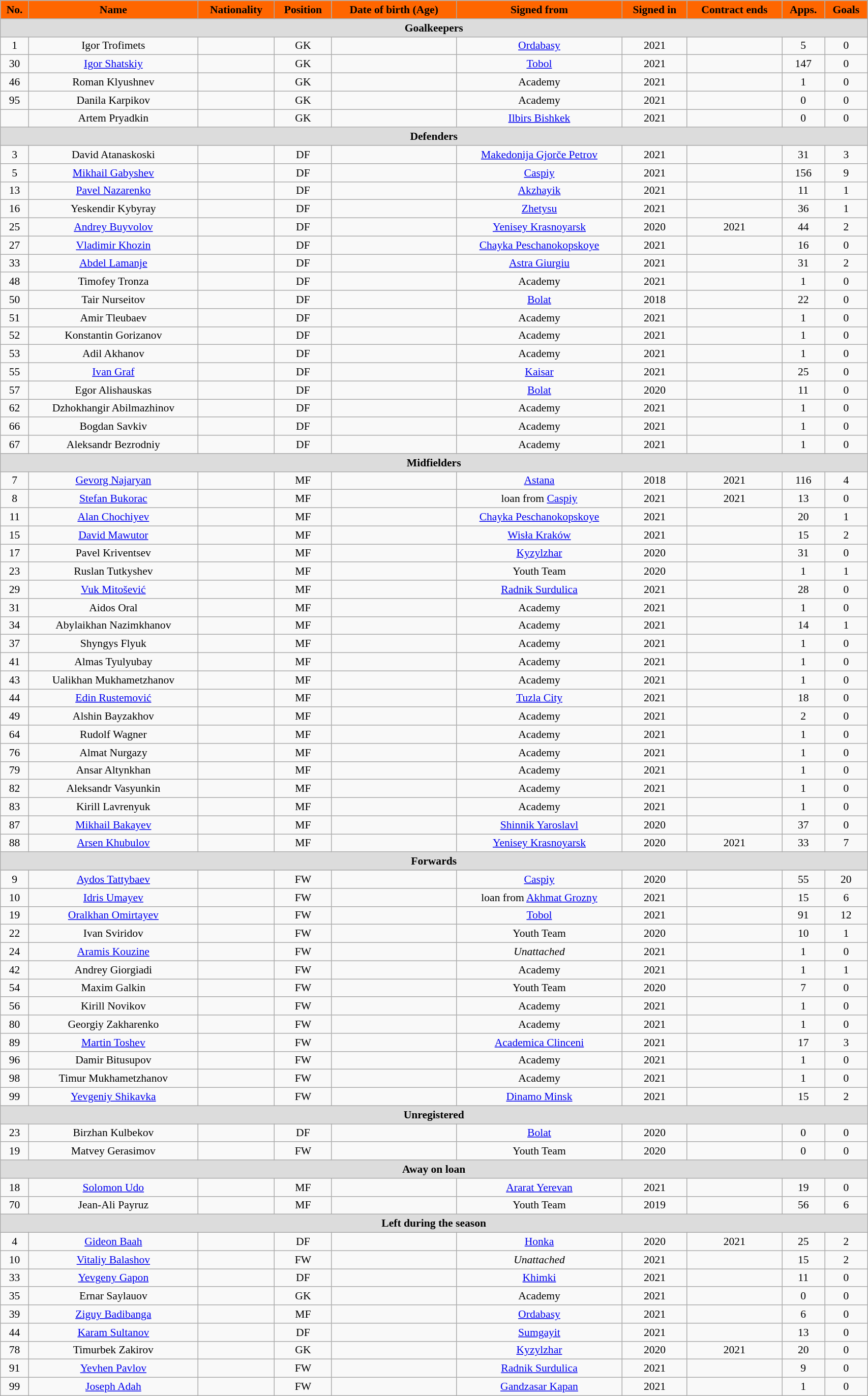<table class="wikitable"  style="text-align:center; font-size:90%; width:90%;">
<tr>
<th style="background:#FF6600; color:#000000; text-align:center;">No.</th>
<th style="background:#FF6600; color:#000000; text-align:center;">Name</th>
<th style="background:#FF6600; color:#000000; text-align:center;">Nationality</th>
<th style="background:#FF6600; color:#000000; text-align:center;">Position</th>
<th style="background:#FF6600; color:#000000; text-align:center;">Date of birth (Age)</th>
<th style="background:#FF6600; color:#000000; text-align:center;">Signed from</th>
<th style="background:#FF6600; color:#000000; text-align:center;">Signed in</th>
<th style="background:#FF6600; color:#000000; text-align:center;">Contract ends</th>
<th style="background:#FF6600; color:#000000; text-align:center;">Apps.</th>
<th style="background:#FF6600; color:#000000; text-align:center;">Goals</th>
</tr>
<tr>
<th colspan="11"  style="background:#dcdcdc; text-align:center;">Goalkeepers</th>
</tr>
<tr>
<td>1</td>
<td>Igor Trofimets</td>
<td></td>
<td>GK</td>
<td></td>
<td><a href='#'>Ordabasy</a></td>
<td>2021</td>
<td></td>
<td>5</td>
<td>0</td>
</tr>
<tr>
<td>30</td>
<td><a href='#'>Igor Shatskiy</a></td>
<td></td>
<td>GK</td>
<td></td>
<td><a href='#'>Tobol</a></td>
<td>2021</td>
<td></td>
<td>147</td>
<td>0</td>
</tr>
<tr>
<td>46</td>
<td>Roman Klyushnev</td>
<td></td>
<td>GK</td>
<td></td>
<td>Academy</td>
<td>2021</td>
<td></td>
<td>1</td>
<td>0</td>
</tr>
<tr>
<td>95</td>
<td>Danila Karpikov</td>
<td></td>
<td>GK</td>
<td></td>
<td>Academy</td>
<td>2021</td>
<td></td>
<td>0</td>
<td>0</td>
</tr>
<tr>
<td></td>
<td>Artem Pryadkin</td>
<td></td>
<td>GK</td>
<td></td>
<td><a href='#'>Ilbirs Bishkek</a></td>
<td>2021</td>
<td></td>
<td>0</td>
<td>0</td>
</tr>
<tr>
<th colspan="11"  style="background:#dcdcdc; text-align:center;">Defenders</th>
</tr>
<tr>
<td>3</td>
<td>David Atanaskoski</td>
<td></td>
<td>DF</td>
<td></td>
<td><a href='#'>Makedonija Gjorče Petrov</a></td>
<td>2021</td>
<td></td>
<td>31</td>
<td>3</td>
</tr>
<tr>
<td>5</td>
<td><a href='#'>Mikhail Gabyshev</a></td>
<td></td>
<td>DF</td>
<td></td>
<td><a href='#'>Caspiy</a></td>
<td>2021</td>
<td></td>
<td>156</td>
<td>9</td>
</tr>
<tr>
<td>13</td>
<td><a href='#'>Pavel Nazarenko</a></td>
<td></td>
<td>DF</td>
<td></td>
<td><a href='#'>Akzhayik</a></td>
<td>2021</td>
<td></td>
<td>11</td>
<td>1</td>
</tr>
<tr>
<td>16</td>
<td>Yeskendir Kybyray</td>
<td></td>
<td>DF</td>
<td></td>
<td><a href='#'>Zhetysu</a></td>
<td>2021</td>
<td></td>
<td>36</td>
<td>1</td>
</tr>
<tr>
<td>25</td>
<td><a href='#'>Andrey Buyvolov</a></td>
<td></td>
<td>DF</td>
<td></td>
<td><a href='#'>Yenisey Krasnoyarsk</a></td>
<td>2020</td>
<td>2021</td>
<td>44</td>
<td>2</td>
</tr>
<tr>
<td>27</td>
<td><a href='#'>Vladimir Khozin</a></td>
<td></td>
<td>DF</td>
<td></td>
<td><a href='#'>Chayka Peschanokopskoye</a></td>
<td>2021</td>
<td></td>
<td>16</td>
<td>0</td>
</tr>
<tr>
<td>33</td>
<td><a href='#'>Abdel Lamanje</a></td>
<td></td>
<td>DF</td>
<td></td>
<td><a href='#'>Astra Giurgiu</a></td>
<td>2021</td>
<td></td>
<td>31</td>
<td>2</td>
</tr>
<tr>
<td>48</td>
<td>Timofey Tronza</td>
<td></td>
<td>DF</td>
<td></td>
<td>Academy</td>
<td>2021</td>
<td></td>
<td>1</td>
<td>0</td>
</tr>
<tr>
<td>50</td>
<td>Tair Nurseitov</td>
<td></td>
<td>DF</td>
<td></td>
<td><a href='#'>Bolat</a></td>
<td>2018</td>
<td></td>
<td>22</td>
<td>0</td>
</tr>
<tr>
<td>51</td>
<td>Amir Tleubaev</td>
<td></td>
<td>DF</td>
<td></td>
<td>Academy</td>
<td>2021</td>
<td></td>
<td>1</td>
<td>0</td>
</tr>
<tr>
<td>52</td>
<td>Konstantin Gorizanov</td>
<td></td>
<td>DF</td>
<td></td>
<td>Academy</td>
<td>2021</td>
<td></td>
<td>1</td>
<td>0</td>
</tr>
<tr>
<td>53</td>
<td>Adil Akhanov</td>
<td></td>
<td>DF</td>
<td></td>
<td>Academy</td>
<td>2021</td>
<td></td>
<td>1</td>
<td>0</td>
</tr>
<tr>
<td>55</td>
<td><a href='#'>Ivan Graf</a></td>
<td></td>
<td>DF</td>
<td></td>
<td><a href='#'>Kaisar</a></td>
<td>2021</td>
<td></td>
<td>25</td>
<td>0</td>
</tr>
<tr>
<td>57</td>
<td>Egor Alishauskas</td>
<td></td>
<td>DF</td>
<td></td>
<td><a href='#'>Bolat</a></td>
<td>2020</td>
<td></td>
<td>11</td>
<td>0</td>
</tr>
<tr>
<td>62</td>
<td>Dzhokhangir Abilmazhinov</td>
<td></td>
<td>DF</td>
<td></td>
<td>Academy</td>
<td>2021</td>
<td></td>
<td>1</td>
<td>0</td>
</tr>
<tr>
<td>66</td>
<td>Bogdan Savkiv</td>
<td></td>
<td>DF</td>
<td></td>
<td>Academy</td>
<td>2021</td>
<td></td>
<td>1</td>
<td>0</td>
</tr>
<tr>
<td>67</td>
<td>Aleksandr Bezrodniy</td>
<td></td>
<td>DF</td>
<td></td>
<td>Academy</td>
<td>2021</td>
<td></td>
<td>1</td>
<td>0</td>
</tr>
<tr>
<th colspan="11"  style="background:#dcdcdc; text-align:center;">Midfielders</th>
</tr>
<tr>
<td>7</td>
<td><a href='#'>Gevorg Najaryan</a></td>
<td></td>
<td>MF</td>
<td></td>
<td><a href='#'>Astana</a></td>
<td>2018</td>
<td>2021</td>
<td>116</td>
<td>4</td>
</tr>
<tr>
<td>8</td>
<td><a href='#'>Stefan Bukorac</a></td>
<td></td>
<td>MF</td>
<td></td>
<td>loan from <a href='#'>Caspiy</a></td>
<td>2021</td>
<td>2021</td>
<td>13</td>
<td>0</td>
</tr>
<tr>
<td>11</td>
<td><a href='#'>Alan Chochiyev</a></td>
<td></td>
<td>MF</td>
<td></td>
<td><a href='#'>Chayka Peschanokopskoye</a></td>
<td>2021</td>
<td></td>
<td>20</td>
<td>1</td>
</tr>
<tr>
<td>15</td>
<td><a href='#'>David Mawutor</a></td>
<td></td>
<td>MF</td>
<td></td>
<td><a href='#'>Wisła Kraków</a></td>
<td>2021</td>
<td></td>
<td>15</td>
<td>2</td>
</tr>
<tr>
<td>17</td>
<td>Pavel Kriventsev</td>
<td></td>
<td>MF</td>
<td></td>
<td><a href='#'>Kyzylzhar</a></td>
<td>2020</td>
<td></td>
<td>31</td>
<td>0</td>
</tr>
<tr>
<td>23</td>
<td>Ruslan Tutkyshev</td>
<td></td>
<td>MF</td>
<td></td>
<td>Youth Team</td>
<td>2020</td>
<td></td>
<td>1</td>
<td>1</td>
</tr>
<tr>
<td>29</td>
<td><a href='#'>Vuk Mitošević</a></td>
<td></td>
<td>MF</td>
<td></td>
<td><a href='#'>Radnik Surdulica</a></td>
<td>2021</td>
<td></td>
<td>28</td>
<td>0</td>
</tr>
<tr>
<td>31</td>
<td>Aidos Oral</td>
<td></td>
<td>MF</td>
<td></td>
<td>Academy</td>
<td>2021</td>
<td></td>
<td>1</td>
<td>0</td>
</tr>
<tr>
<td>34</td>
<td>Abylaikhan Nazimkhanov</td>
<td></td>
<td>MF</td>
<td></td>
<td>Academy</td>
<td>2021</td>
<td></td>
<td>14</td>
<td>1</td>
</tr>
<tr>
<td>37</td>
<td>Shyngys Flyuk</td>
<td></td>
<td>MF</td>
<td></td>
<td>Academy</td>
<td>2021</td>
<td></td>
<td>1</td>
<td>0</td>
</tr>
<tr>
<td>41</td>
<td>Almas Tyulyubay</td>
<td></td>
<td>MF</td>
<td></td>
<td>Academy</td>
<td>2021</td>
<td></td>
<td>1</td>
<td>0</td>
</tr>
<tr>
<td>43</td>
<td>Ualikhan Mukhametzhanov</td>
<td></td>
<td>MF</td>
<td></td>
<td>Academy</td>
<td>2021</td>
<td></td>
<td>1</td>
<td>0</td>
</tr>
<tr>
<td>44</td>
<td><a href='#'>Edin Rustemović</a></td>
<td></td>
<td>MF</td>
<td></td>
<td><a href='#'>Tuzla City</a></td>
<td>2021</td>
<td></td>
<td>18</td>
<td>0</td>
</tr>
<tr>
<td>49</td>
<td>Alshin Bayzakhov</td>
<td></td>
<td>MF</td>
<td></td>
<td>Academy</td>
<td>2021</td>
<td></td>
<td>2</td>
<td>0</td>
</tr>
<tr>
<td>64</td>
<td>Rudolf Wagner</td>
<td></td>
<td>MF</td>
<td></td>
<td>Academy</td>
<td>2021</td>
<td></td>
<td>1</td>
<td>0</td>
</tr>
<tr>
<td>76</td>
<td>Almat Nurgazy</td>
<td></td>
<td>MF</td>
<td></td>
<td>Academy</td>
<td>2021</td>
<td></td>
<td>1</td>
<td>0</td>
</tr>
<tr>
<td>79</td>
<td>Ansar Altynkhan</td>
<td></td>
<td>MF</td>
<td></td>
<td>Academy</td>
<td>2021</td>
<td></td>
<td>1</td>
<td>0</td>
</tr>
<tr>
<td>82</td>
<td>Aleksandr Vasyunkin</td>
<td></td>
<td>MF</td>
<td></td>
<td>Academy</td>
<td>2021</td>
<td></td>
<td>1</td>
<td>0</td>
</tr>
<tr>
<td>83</td>
<td>Kirill Lavrenyuk</td>
<td></td>
<td>MF</td>
<td></td>
<td>Academy</td>
<td>2021</td>
<td></td>
<td>1</td>
<td>0</td>
</tr>
<tr>
<td>87</td>
<td><a href='#'>Mikhail Bakayev</a></td>
<td></td>
<td>MF</td>
<td></td>
<td><a href='#'>Shinnik Yaroslavl</a></td>
<td>2020</td>
<td></td>
<td>37</td>
<td>0</td>
</tr>
<tr>
<td>88</td>
<td><a href='#'>Arsen Khubulov</a></td>
<td></td>
<td>MF</td>
<td></td>
<td><a href='#'>Yenisey Krasnoyarsk</a></td>
<td>2020</td>
<td>2021</td>
<td>33</td>
<td>7</td>
</tr>
<tr>
<th colspan="11"  style="background:#dcdcdc; text-align:center;">Forwards</th>
</tr>
<tr>
<td>9</td>
<td><a href='#'>Aydos Tattybaev</a></td>
<td></td>
<td>FW</td>
<td></td>
<td><a href='#'>Caspiy</a></td>
<td>2020</td>
<td></td>
<td>55</td>
<td>20</td>
</tr>
<tr>
<td>10</td>
<td><a href='#'>Idris Umayev</a></td>
<td></td>
<td>FW</td>
<td></td>
<td>loan from <a href='#'>Akhmat Grozny</a></td>
<td>2021</td>
<td></td>
<td>15</td>
<td>6</td>
</tr>
<tr>
<td>19</td>
<td><a href='#'>Oralkhan Omirtayev</a></td>
<td></td>
<td>FW</td>
<td></td>
<td><a href='#'>Tobol</a></td>
<td>2021</td>
<td></td>
<td>91</td>
<td>12</td>
</tr>
<tr>
<td>22</td>
<td>Ivan Sviridov</td>
<td></td>
<td>FW</td>
<td></td>
<td>Youth Team</td>
<td>2020</td>
<td></td>
<td>10</td>
<td>1</td>
</tr>
<tr>
<td>24</td>
<td><a href='#'>Aramis Kouzine</a></td>
<td></td>
<td>FW</td>
<td></td>
<td><em>Unattached</em></td>
<td>2021</td>
<td></td>
<td>1</td>
<td>0</td>
</tr>
<tr>
<td>42</td>
<td>Andrey Giorgiadi</td>
<td></td>
<td>FW</td>
<td></td>
<td>Academy</td>
<td>2021</td>
<td></td>
<td>1</td>
<td>1</td>
</tr>
<tr>
<td>54</td>
<td>Maxim Galkin</td>
<td></td>
<td>FW</td>
<td></td>
<td>Youth Team</td>
<td>2020</td>
<td></td>
<td>7</td>
<td>0</td>
</tr>
<tr>
<td>56</td>
<td>Kirill Novikov</td>
<td></td>
<td>FW</td>
<td></td>
<td>Academy</td>
<td>2021</td>
<td></td>
<td>1</td>
<td>0</td>
</tr>
<tr>
<td>80</td>
<td>Georgiy Zakharenko</td>
<td></td>
<td>FW</td>
<td></td>
<td>Academy</td>
<td>2021</td>
<td></td>
<td>1</td>
<td>0</td>
</tr>
<tr>
<td>89</td>
<td><a href='#'>Martin Toshev</a></td>
<td></td>
<td>FW</td>
<td></td>
<td><a href='#'>Academica Clinceni</a></td>
<td>2021</td>
<td></td>
<td>17</td>
<td>3</td>
</tr>
<tr>
<td>96</td>
<td>Damir Bitusupov</td>
<td></td>
<td>FW</td>
<td></td>
<td>Academy</td>
<td>2021</td>
<td></td>
<td>1</td>
<td>0</td>
</tr>
<tr>
<td>98</td>
<td>Timur Mukhametzhanov</td>
<td></td>
<td>FW</td>
<td></td>
<td>Academy</td>
<td>2021</td>
<td></td>
<td>1</td>
<td>0</td>
</tr>
<tr>
<td>99</td>
<td><a href='#'>Yevgeniy Shikavka</a></td>
<td></td>
<td>FW</td>
<td></td>
<td><a href='#'>Dinamo Minsk</a></td>
<td>2021</td>
<td></td>
<td>15</td>
<td>2</td>
</tr>
<tr>
<th colspan="11"  style="background:#dcdcdc; text-align:center;">Unregistered</th>
</tr>
<tr>
<td>23</td>
<td>Birzhan Kulbekov</td>
<td></td>
<td>DF</td>
<td></td>
<td><a href='#'>Bolat</a></td>
<td>2020</td>
<td></td>
<td>0</td>
<td>0</td>
</tr>
<tr>
<td>19</td>
<td>Matvey Gerasimov</td>
<td></td>
<td>FW</td>
<td></td>
<td>Youth Team</td>
<td>2020</td>
<td></td>
<td>0</td>
<td>0</td>
</tr>
<tr>
<th colspan="11"  style="background:#dcdcdc; text-align:center;">Away on loan</th>
</tr>
<tr>
<td>18</td>
<td><a href='#'>Solomon Udo</a></td>
<td></td>
<td>MF</td>
<td></td>
<td><a href='#'>Ararat Yerevan</a></td>
<td>2021</td>
<td></td>
<td>19</td>
<td>0</td>
</tr>
<tr>
<td>70</td>
<td>Jean-Ali Payruz</td>
<td></td>
<td>MF</td>
<td></td>
<td>Youth Team</td>
<td>2019</td>
<td></td>
<td>56</td>
<td>6</td>
</tr>
<tr>
<th colspan="11"  style="background:#dcdcdc; text-align:center;">Left during the season</th>
</tr>
<tr>
<td>4</td>
<td><a href='#'>Gideon Baah</a></td>
<td></td>
<td>DF</td>
<td></td>
<td><a href='#'>Honka</a></td>
<td>2020</td>
<td>2021</td>
<td>25</td>
<td>2</td>
</tr>
<tr>
<td>10</td>
<td><a href='#'>Vitaliy Balashov</a></td>
<td></td>
<td>FW</td>
<td></td>
<td><em>Unattached</em></td>
<td>2021</td>
<td></td>
<td>15</td>
<td>2</td>
</tr>
<tr>
<td>33</td>
<td><a href='#'>Yevgeny Gapon</a></td>
<td></td>
<td>DF</td>
<td></td>
<td><a href='#'>Khimki</a></td>
<td>2021</td>
<td></td>
<td>11</td>
<td>0</td>
</tr>
<tr>
<td>35</td>
<td>Ernar Saylauov</td>
<td></td>
<td>GK</td>
<td></td>
<td>Academy</td>
<td>2021</td>
<td></td>
<td>0</td>
<td>0</td>
</tr>
<tr>
<td>39</td>
<td><a href='#'>Ziguy Badibanga</a></td>
<td></td>
<td>MF</td>
<td></td>
<td><a href='#'>Ordabasy</a></td>
<td>2021</td>
<td></td>
<td>6</td>
<td>0</td>
</tr>
<tr>
<td>44</td>
<td><a href='#'>Karam Sultanov</a></td>
<td></td>
<td>DF</td>
<td></td>
<td><a href='#'>Sumgayit</a></td>
<td>2021</td>
<td></td>
<td>13</td>
<td>0</td>
</tr>
<tr>
<td>78</td>
<td>Timurbek Zakirov</td>
<td></td>
<td>GK</td>
<td></td>
<td><a href='#'>Kyzylzhar</a></td>
<td>2020</td>
<td>2021</td>
<td>20</td>
<td>0</td>
</tr>
<tr>
<td>91</td>
<td><a href='#'>Yevhen Pavlov</a></td>
<td></td>
<td>FW</td>
<td></td>
<td><a href='#'>Radnik Surdulica</a></td>
<td>2021</td>
<td></td>
<td>9</td>
<td>0</td>
</tr>
<tr>
<td>99</td>
<td><a href='#'>Joseph Adah</a></td>
<td></td>
<td>FW</td>
<td></td>
<td><a href='#'>Gandzasar Kapan</a></td>
<td>2021</td>
<td></td>
<td>1</td>
<td>0</td>
</tr>
</table>
